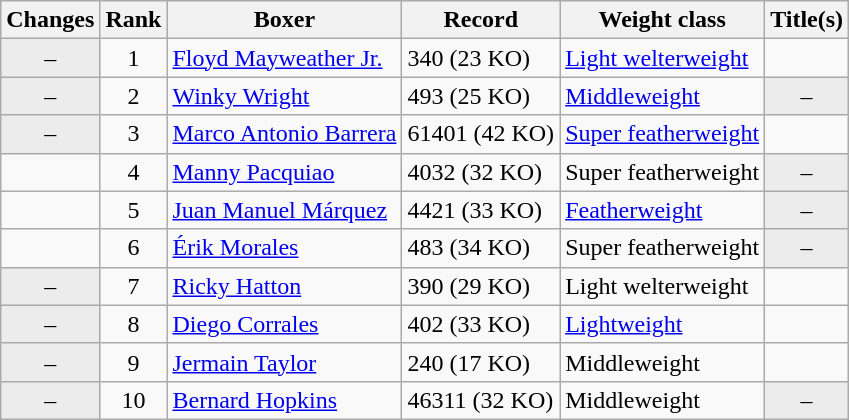<table class="wikitable ">
<tr>
<th>Changes</th>
<th>Rank</th>
<th>Boxer</th>
<th>Record</th>
<th>Weight class</th>
<th>Title(s)</th>
</tr>
<tr>
<td align=center bgcolor=#ECECEC>–</td>
<td align=center>1</td>
<td><a href='#'>Floyd Mayweather Jr.</a></td>
<td>340 (23 KO)</td>
<td><a href='#'>Light welterweight</a></td>
<td></td>
</tr>
<tr>
<td align=center bgcolor=#ECECEC>–</td>
<td align=center>2</td>
<td><a href='#'>Winky Wright</a></td>
<td>493 (25 KO)</td>
<td><a href='#'>Middleweight</a></td>
<td align=center bgcolor=#ECECEC data-sort-value="Z">–</td>
</tr>
<tr>
<td align=center bgcolor=#ECECEC>–</td>
<td align=center>3</td>
<td><a href='#'>Marco Antonio Barrera</a></td>
<td>61401 (42 KO)</td>
<td><a href='#'>Super featherweight</a></td>
<td></td>
</tr>
<tr>
<td align=center></td>
<td align=center>4</td>
<td><a href='#'>Manny Pacquiao</a></td>
<td>4032 (32 KO)</td>
<td>Super featherweight</td>
<td align=center bgcolor=#ECECEC data-sort-value="Z">–</td>
</tr>
<tr>
<td align=center></td>
<td align=center>5</td>
<td><a href='#'>Juan Manuel Márquez</a></td>
<td>4421 (33 KO)</td>
<td><a href='#'>Featherweight</a></td>
<td align=center bgcolor=#ECECEC data-sort-value="Z">–</td>
</tr>
<tr>
<td align=center></td>
<td align=center>6</td>
<td><a href='#'>Érik Morales</a></td>
<td>483 (34 KO)</td>
<td>Super featherweight</td>
<td align=center bgcolor=#ECECEC data-sort-value="Z">–</td>
</tr>
<tr>
<td align=center bgcolor=#ECECEC>–</td>
<td align=center>7</td>
<td><a href='#'>Ricky Hatton</a></td>
<td>390 (29 KO)</td>
<td>Light welterweight</td>
<td></td>
</tr>
<tr>
<td align=center bgcolor=#ECECEC>–</td>
<td align=center>8</td>
<td><a href='#'>Diego Corrales</a></td>
<td>402 (33 KO)</td>
<td><a href='#'>Lightweight</a></td>
<td></td>
</tr>
<tr>
<td align=center bgcolor=#ECECEC>–</td>
<td align=center>9</td>
<td><a href='#'>Jermain Taylor</a></td>
<td>240 (17 KO)</td>
<td>Middleweight</td>
<td></td>
</tr>
<tr>
<td align=center bgcolor=#ECECEC>–</td>
<td align=center>10</td>
<td><a href='#'>Bernard Hopkins</a></td>
<td>46311 (32 KO)</td>
<td>Middleweight</td>
<td align=center bgcolor=#ECECEC data-sort-value="Z">–</td>
</tr>
</table>
